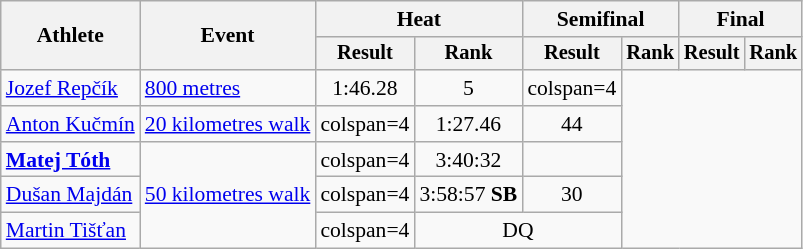<table class="wikitable" style="font-size:90%">
<tr>
<th rowspan="2">Athlete</th>
<th rowspan="2">Event</th>
<th colspan="2">Heat</th>
<th colspan="2">Semifinal</th>
<th colspan="2">Final</th>
</tr>
<tr style="font-size:95%">
<th>Result</th>
<th>Rank</th>
<th>Result</th>
<th>Rank</th>
<th>Result</th>
<th>Rank</th>
</tr>
<tr style=text-align:center>
<td style=text-align:left><a href='#'>Jozef Repčík</a></td>
<td style=text-align:left><a href='#'>800 metres</a></td>
<td>1:46.28</td>
<td>5</td>
<td>colspan=4 </td>
</tr>
<tr style=text-align:center>
<td style=text-align:left><a href='#'>Anton Kučmín</a></td>
<td style=text-align:left><a href='#'>20 kilometres walk</a></td>
<td>colspan=4 </td>
<td>1:27.46</td>
<td>44</td>
</tr>
<tr style=text-align:center>
<td style=text-align:left><strong><a href='#'>Matej Tóth</a></strong></td>
<td style=text-align:left rowspan=3><a href='#'>50 kilometres walk</a></td>
<td>colspan=4 </td>
<td>3:40:32</td>
<td></td>
</tr>
<tr style=text-align:center>
<td style=text-align:left><a href='#'>Dušan Majdán</a></td>
<td>colspan=4 </td>
<td>3:58:57 <strong>SB</strong></td>
<td>30</td>
</tr>
<tr style=text-align:center>
<td style=text-align:left><a href='#'>Martin Tišťan</a></td>
<td>colspan=4 </td>
<td colspan=2>DQ</td>
</tr>
</table>
